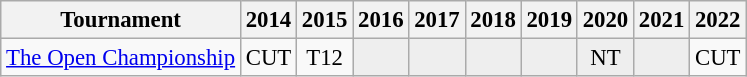<table class="wikitable" style="font-size:95%;text-align:center;">
<tr>
<th>Tournament</th>
<th>2014</th>
<th>2015</th>
<th>2016</th>
<th>2017</th>
<th>2018</th>
<th>2019</th>
<th>2020</th>
<th>2021</th>
<th>2022</th>
</tr>
<tr>
<td align=left><a href='#'>The Open Championship</a></td>
<td>CUT</td>
<td>T12</td>
<td style="background:#eeeeee;"></td>
<td style="background:#eeeeee;"></td>
<td style="background:#eeeeee;"></td>
<td style="background:#eeeeee;"></td>
<td style="background:#eeeeee;">NT</td>
<td style="background:#eeeeee;"></td>
<td>CUT</td>
</tr>
</table>
